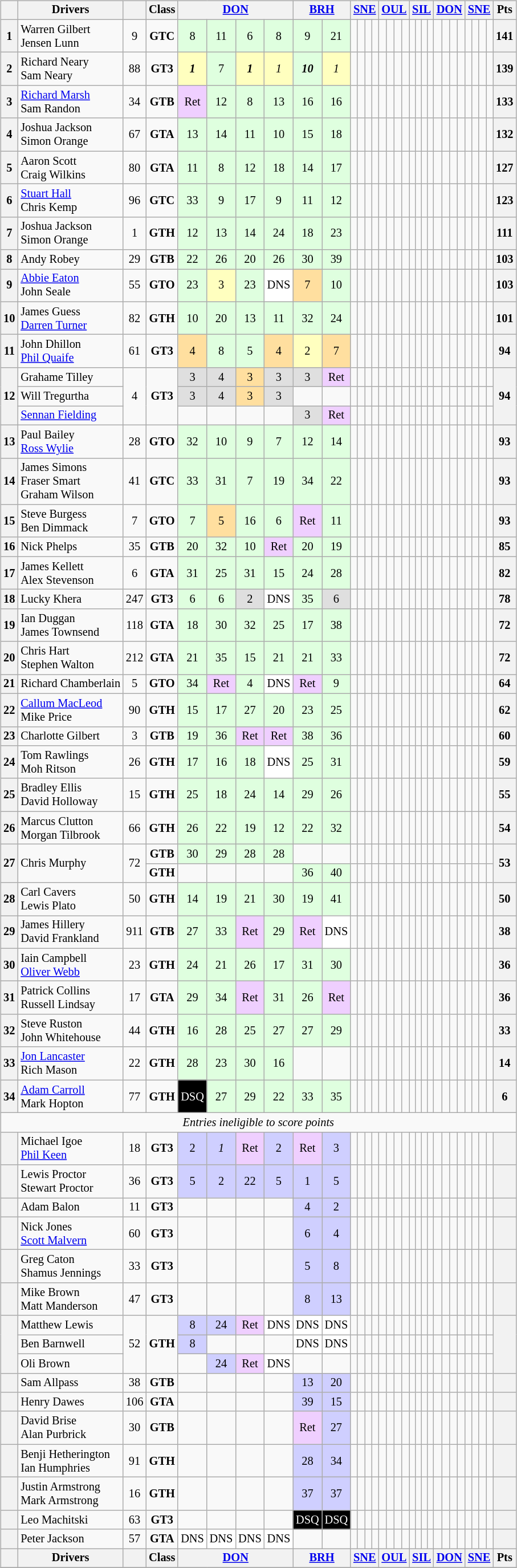<table>
<tr valign="top">
<td><br><table class="wikitable" style="font-size: 85%; text-align:center;">
<tr valign="top">
<th valign="middle"></th>
<th valign="middle">Drivers</th>
<th valign="middle"></th>
<th valign="middle">Class</th>
<th colspan="4"><a href='#'>DON</a></th>
<th colspan="2"><a href='#'>BRH</a></th>
<th colspan="4"><a href='#'>SNE</a></th>
<th colspan="4"><a href='#'>OUL</a></th>
<th colspan="4"><a href='#'>SIL</a></th>
<th colspan="4"><a href='#'>DON</a></th>
<th colspan="4"><a href='#'>SNE</a></th>
<th valign=middle>Pts</th>
</tr>
<tr>
<th>1</th>
<td align=left> Warren Gilbert<br> Jensen Lunn</td>
<td>9</td>
<td align=center><strong><span>GTC</span></strong></td>
<td style="background:#dfffdf;">8</td>
<td style="background:#dfffdf;">11</td>
<td style="background:#dfffdf;">6</td>
<td style="background:#dfffdf;">8</td>
<td style="background:#dfffdf;">9</td>
<td style="background:#dfffdf;">21</td>
<td></td>
<td></td>
<td></td>
<td></td>
<td></td>
<td></td>
<td></td>
<td></td>
<td></td>
<td></td>
<td></td>
<td></td>
<td></td>
<td></td>
<td></td>
<td></td>
<td></td>
<td></td>
<td></td>
<td></td>
<th>141</th>
</tr>
<tr>
<th>2</th>
<td align=left> Richard Neary<br> Sam Neary</td>
<td>88</td>
<td align=center><strong><span>GT3</span></strong></td>
<td style="background:#ffffbf;"><strong><em>1</em></strong></td>
<td style="background:#dfffdf;">7</td>
<td style="background:#ffffbf;"><strong><em>1</em></strong></td>
<td style="background:#ffffbf;"><em>1</em></td>
<td style="background:#dfffdf;"><strong><em>10</em></strong></td>
<td style="background:#ffffbf;"><em>1</em></td>
<td></td>
<td></td>
<td></td>
<td></td>
<td></td>
<td></td>
<td></td>
<td></td>
<td></td>
<td></td>
<td></td>
<td></td>
<td></td>
<td></td>
<td></td>
<td></td>
<td></td>
<td></td>
<td></td>
<td></td>
<th>139</th>
</tr>
<tr>
<th>3</th>
<td align=left> <a href='#'>Richard Marsh</a><br> Sam Randon</td>
<td>34</td>
<td align=center><strong><span>GTB</span></strong></td>
<td style="background:#efcfff;">Ret</td>
<td style="background:#dfffdf;">12</td>
<td style="background:#dfffdf;">8</td>
<td style="background:#dfffdf;">13</td>
<td style="background:#dfffdf;">16</td>
<td style="background:#dfffdf;">16</td>
<td></td>
<td></td>
<td></td>
<td></td>
<td></td>
<td></td>
<td></td>
<td></td>
<td></td>
<td></td>
<td></td>
<td></td>
<td></td>
<td></td>
<td></td>
<td></td>
<td></td>
<td></td>
<td></td>
<td></td>
<th>133</th>
</tr>
<tr>
<th>4</th>
<td align=left> Joshua Jackson<br> Simon Orange</td>
<td>67</td>
<td align=center><strong><span>GTA</span></strong></td>
<td style="background:#dfffdf;">13</td>
<td style="background:#dfffdf;">14</td>
<td style="background:#dfffdf;">11</td>
<td style="background:#dfffdf;">10</td>
<td style="background:#dfffdf;">15</td>
<td style="background:#dfffdf;">18</td>
<td></td>
<td></td>
<td></td>
<td></td>
<td></td>
<td></td>
<td></td>
<td></td>
<td></td>
<td></td>
<td></td>
<td></td>
<td></td>
<td></td>
<td></td>
<td></td>
<td></td>
<td></td>
<td></td>
<td></td>
<th>132</th>
</tr>
<tr>
<th>5</th>
<td align=left> Aaron Scott<br> Craig Wilkins</td>
<td>80</td>
<td align=center><strong><span>GTA</span></strong></td>
<td style="background:#dfffdf;">11</td>
<td style="background:#dfffdf;">8</td>
<td style="background:#dfffdf;">12</td>
<td style="background:#dfffdf;">18</td>
<td style="background:#dfffdf;">14</td>
<td style="background:#dfffdf;">17</td>
<td></td>
<td></td>
<td></td>
<td></td>
<td></td>
<td></td>
<td></td>
<td></td>
<td></td>
<td></td>
<td></td>
<td></td>
<td></td>
<td></td>
<td></td>
<td></td>
<td></td>
<td></td>
<td></td>
<td></td>
<th>127</th>
</tr>
<tr>
<th>6</th>
<td align=left> <a href='#'>Stuart Hall</a><br> Chris Kemp</td>
<td>96</td>
<td align=center><strong><span>GTC</span></strong></td>
<td style="background:#dfffdf;">33</td>
<td style="background:#dfffdf;">9</td>
<td style="background:#dfffdf;">17</td>
<td style="background:#dfffdf;">9</td>
<td style="background:#dfffdf;">11</td>
<td style="background:#dfffdf;">12</td>
<td></td>
<td></td>
<td></td>
<td></td>
<td></td>
<td></td>
<td></td>
<td></td>
<td></td>
<td></td>
<td></td>
<td></td>
<td></td>
<td></td>
<td></td>
<td></td>
<td></td>
<td></td>
<td></td>
<td></td>
<th>123</th>
</tr>
<tr>
<th>7</th>
<td align=left> Joshua Jackson<br> Simon Orange</td>
<td>1</td>
<td align=center><strong><span>GTH</span></strong></td>
<td style="background:#dfffdf;">12</td>
<td style="background:#dfffdf;">13</td>
<td style="background:#dfffdf;">14</td>
<td style="background:#dfffdf;">24</td>
<td style="background:#dfffdf;">18</td>
<td style="background:#dfffdf;">23</td>
<td></td>
<td></td>
<td></td>
<td></td>
<td></td>
<td></td>
<td></td>
<td></td>
<td></td>
<td></td>
<td></td>
<td></td>
<td></td>
<td></td>
<td></td>
<td></td>
<td></td>
<td></td>
<td></td>
<td></td>
<th>111</th>
</tr>
<tr>
<th>8</th>
<td align=left> Andy Robey</td>
<td>29</td>
<td align=center><strong><span>GTB</span></strong></td>
<td style="background:#dfffdf;">22</td>
<td style="background:#dfffdf;">26</td>
<td style="background:#dfffdf;">20</td>
<td style="background:#dfffdf;">26</td>
<td style="background:#dfffdf;">30</td>
<td style="background:#dfffdf;">39</td>
<td></td>
<td></td>
<td></td>
<td></td>
<td></td>
<td></td>
<td></td>
<td></td>
<td></td>
<td></td>
<td></td>
<td></td>
<td></td>
<td></td>
<td></td>
<td></td>
<td></td>
<td></td>
<td></td>
<td></td>
<th>103</th>
</tr>
<tr>
<th>9</th>
<td align=left> <a href='#'>Abbie Eaton</a><br> John Seale</td>
<td>55</td>
<td align=center><strong><span>GTO</span></strong></td>
<td style="background:#dfffdf;">23</td>
<td style="background:#ffffbf;">3</td>
<td style="background:#dfffdf;">23</td>
<td style="background:#ffffff;">DNS</td>
<td style="background:#ffdf9f;">7</td>
<td style="background:#dfffdf;">10</td>
<td></td>
<td></td>
<td></td>
<td></td>
<td></td>
<td></td>
<td></td>
<td></td>
<td></td>
<td></td>
<td></td>
<td></td>
<td></td>
<td></td>
<td></td>
<td></td>
<td></td>
<td></td>
<td></td>
<td></td>
<th>103</th>
</tr>
<tr>
<th>10</th>
<td align=left> James Guess<br> <a href='#'>Darren Turner</a></td>
<td>82</td>
<td align=center><strong><span>GTH</span></strong></td>
<td style="background:#dfffdf;">10</td>
<td style="background:#dfffdf;">20</td>
<td style="background:#dfffdf;">13</td>
<td style="background:#dfffdf;">11</td>
<td style="background:#dfffdf;">32</td>
<td style="background:#dfffdf;">24</td>
<td></td>
<td></td>
<td></td>
<td></td>
<td></td>
<td></td>
<td></td>
<td></td>
<td></td>
<td></td>
<td></td>
<td></td>
<td></td>
<td></td>
<td></td>
<td></td>
<td></td>
<td></td>
<td></td>
<td></td>
<th>101</th>
</tr>
<tr>
<th>11</th>
<td align=left> John Dhillon<br> <a href='#'>Phil Quaife</a></td>
<td>61</td>
<td align=center><strong><span>GT3</span></strong></td>
<td style="background:#ffdf9f;">4</td>
<td style="background:#dfffdf;">8</td>
<td style="background:#dfffdf;">5</td>
<td style="background:#ffdf9f;">4</td>
<td style="background:#ffffbf;">2</td>
<td style="background:#ffdf9f;">7</td>
<td></td>
<td></td>
<td></td>
<td></td>
<td></td>
<td></td>
<td></td>
<td></td>
<td></td>
<td></td>
<td></td>
<td></td>
<td></td>
<td></td>
<td></td>
<td></td>
<td></td>
<td></td>
<td></td>
<td></td>
<th>94</th>
</tr>
<tr>
<th rowspan=3>12</th>
<td align=left> Grahame Tilley</td>
<td rowspan=3>4</td>
<td rowspan=3 align=center><strong><span>GT3</span></strong></td>
<td style="background:#dfdfdf;">3</td>
<td style="background:#dfdfdf;">4</td>
<td style="background:#ffdf9f;">3</td>
<td style="background:#dfdfdf;">3</td>
<td style="background:#dfdfdf;">3</td>
<td style="background:#efcfff;">Ret</td>
<td></td>
<td></td>
<td></td>
<td></td>
<td></td>
<td></td>
<td></td>
<td></td>
<td></td>
<td></td>
<td></td>
<td></td>
<td></td>
<td></td>
<td></td>
<td></td>
<td></td>
<td></td>
<td></td>
<td></td>
<th rowspan=3>94</th>
</tr>
<tr>
<td align=left> Will Tregurtha</td>
<td style="background:#dfdfdf;">3</td>
<td style="background:#dfdfdf;">4</td>
<td style="background:#ffdf9f;">3</td>
<td style="background:#dfdfdf;">3</td>
<td></td>
<td></td>
<td></td>
<td></td>
<td></td>
<td></td>
<td></td>
<td></td>
<td></td>
<td></td>
<td></td>
<td></td>
<td></td>
<td></td>
<td></td>
<td></td>
<td></td>
<td></td>
<td></td>
<td></td>
<td></td>
<td></td>
</tr>
<tr>
<td align=left> <a href='#'>Sennan Fielding</a></td>
<td></td>
<td></td>
<td></td>
<td></td>
<td style="background:#dfdfdf;">3</td>
<td style="background:#efcfff;">Ret</td>
<td></td>
<td></td>
<td></td>
<td></td>
<td></td>
<td></td>
<td></td>
<td></td>
<td></td>
<td></td>
<td></td>
<td></td>
<td></td>
<td></td>
<td></td>
<td></td>
<td></td>
<td></td>
<td></td>
<td></td>
</tr>
<tr>
<th>13</th>
<td align=left> Paul Bailey<br> <a href='#'>Ross Wylie</a></td>
<td>28</td>
<td align=center><strong><span>GTO</span></strong></td>
<td style="background:#dfffdf;">32</td>
<td style="background:#dfffdf;">10</td>
<td style="background:#dfffdf;">9</td>
<td style="background:#dfffdf;">7</td>
<td style="background:#dfffdf;">12</td>
<td style="background:#dfffdf;">14</td>
<td></td>
<td></td>
<td></td>
<td></td>
<td></td>
<td></td>
<td></td>
<td></td>
<td></td>
<td></td>
<td></td>
<td></td>
<td></td>
<td></td>
<td></td>
<td></td>
<td></td>
<td></td>
<td></td>
<td></td>
<th>93</th>
</tr>
<tr>
<th>14</th>
<td align=left> James Simons<br> Fraser Smart<br> Graham Wilson</td>
<td>41</td>
<td align=center><strong><span>GTC</span></strong></td>
<td style="background:#dfffdf;">33</td>
<td style="background:#dfffdf;">31</td>
<td style="background:#dfffdf;">7</td>
<td style="background:#dfffdf;">19</td>
<td style="background:#dfffdf;">34</td>
<td style="background:#dfffdf;">22</td>
<td></td>
<td></td>
<td></td>
<td></td>
<td></td>
<td></td>
<td></td>
<td></td>
<td></td>
<td></td>
<td></td>
<td></td>
<td></td>
<td></td>
<td></td>
<td></td>
<td></td>
<td></td>
<td></td>
<td></td>
<th>93</th>
</tr>
<tr>
<th>15</th>
<td align=left> Steve Burgess<br> Ben Dimmack</td>
<td>7</td>
<td align=center><strong><span>GTO</span></strong></td>
<td style="background:#dfffdf;">7</td>
<td style="background:#ffdf9f;">5</td>
<td style="background:#dfffdf;">16</td>
<td style="background:#dfffdf;">6</td>
<td style="background:#efcfff;">Ret</td>
<td style="background:#dfffdf;">11</td>
<td></td>
<td></td>
<td></td>
<td></td>
<td></td>
<td></td>
<td></td>
<td></td>
<td></td>
<td></td>
<td></td>
<td></td>
<td></td>
<td></td>
<td></td>
<td></td>
<td></td>
<td></td>
<td></td>
<td></td>
<th>93</th>
</tr>
<tr>
<th>16</th>
<td align=left> Nick Phelps</td>
<td>35</td>
<td align=center><strong><span>GTB</span></strong></td>
<td style="background:#dfffdf;">20</td>
<td style="background:#dfffdf;">32</td>
<td style="background:#dfffdf;">10</td>
<td style="background:#efcfff;">Ret</td>
<td style="background:#dfffdf;">20</td>
<td style="background:#dfffdf;">19</td>
<td></td>
<td></td>
<td></td>
<td></td>
<td></td>
<td></td>
<td></td>
<td></td>
<td></td>
<td></td>
<td></td>
<td></td>
<td></td>
<td></td>
<td></td>
<td></td>
<td></td>
<td></td>
<td></td>
<td></td>
<th>85</th>
</tr>
<tr>
<th>17</th>
<td align=left> James Kellett<br> Alex Stevenson</td>
<td>6</td>
<td align=center><strong><span>GTA</span></strong></td>
<td style="background:#dfffdf;">31</td>
<td style="background:#dfffdf;">25</td>
<td style="background:#dfffdf;">31</td>
<td style="background:#dfffdf;">15</td>
<td style="background:#dfffdf;">24</td>
<td style="background:#dfffdf;">28</td>
<td></td>
<td></td>
<td></td>
<td></td>
<td></td>
<td></td>
<td></td>
<td></td>
<td></td>
<td></td>
<td></td>
<td></td>
<td></td>
<td></td>
<td></td>
<td></td>
<td></td>
<td></td>
<td></td>
<td></td>
<th>82</th>
</tr>
<tr>
<th>18</th>
<td align=left> Lucky Khera</td>
<td>247</td>
<td align=center><strong><span>GT3</span></strong></td>
<td style="background:#dfffdf;">6</td>
<td style="background:#dfffdf;">6</td>
<td style="background:#dfdfdf;">2</td>
<td style="background:#ffffff;">DNS</td>
<td style="background:#dfffdf;">35</td>
<td style="background:#dfdfdf;">6</td>
<td></td>
<td></td>
<td></td>
<td></td>
<td></td>
<td></td>
<td></td>
<td></td>
<td></td>
<td></td>
<td></td>
<td></td>
<td></td>
<td></td>
<td></td>
<td></td>
<td></td>
<td></td>
<td></td>
<td></td>
<th>78</th>
</tr>
<tr>
<th>19</th>
<td align=left> Ian Duggan<br> James Townsend</td>
<td>118</td>
<td align=center><strong><span>GTA</span></strong></td>
<td style="background:#dfffdf;">18</td>
<td style="background:#dfffdf;">30</td>
<td style="background:#dfffdf;">32</td>
<td style="background:#dfffdf;">25</td>
<td style="background:#dfffdf;">17</td>
<td style="background:#dfffdf;">38</td>
<td></td>
<td></td>
<td></td>
<td></td>
<td></td>
<td></td>
<td></td>
<td></td>
<td></td>
<td></td>
<td></td>
<td></td>
<td></td>
<td></td>
<td></td>
<td></td>
<td></td>
<td></td>
<td></td>
<td></td>
<th>72</th>
</tr>
<tr>
<th>20</th>
<td align=left> Chris Hart<br> Stephen Walton</td>
<td>212</td>
<td align=center><strong><span>GTA</span></strong></td>
<td style="background:#dfffdf;">21</td>
<td style="background:#dfffdf;">35</td>
<td style="background:#dfffdf;">15</td>
<td style="background:#dfffdf;">21</td>
<td style="background:#dfffdf;">21</td>
<td style="background:#dfffdf;">33</td>
<td></td>
<td></td>
<td></td>
<td></td>
<td></td>
<td></td>
<td></td>
<td></td>
<td></td>
<td></td>
<td></td>
<td></td>
<td></td>
<td></td>
<td></td>
<td></td>
<td></td>
<td></td>
<td></td>
<td></td>
<th>72</th>
</tr>
<tr>
<th>21</th>
<td align=left> Richard Chamberlain</td>
<td>5</td>
<td align=center><strong><span>GTO</span></strong></td>
<td style="background:#dfffdf;">34</td>
<td style="background:#efcfff;">Ret</td>
<td style="background:#dfffdf;">4</td>
<td style="background:#ffffff;">DNS</td>
<td style="background:#efcfff;">Ret</td>
<td style="background:#dfffdf;">9</td>
<td></td>
<td></td>
<td></td>
<td></td>
<td></td>
<td></td>
<td></td>
<td></td>
<td></td>
<td></td>
<td></td>
<td></td>
<td></td>
<td></td>
<td></td>
<td></td>
<td></td>
<td></td>
<td></td>
<td></td>
<th>64</th>
</tr>
<tr>
<th>22</th>
<td align=left> <a href='#'>Callum MacLeod</a><br> Mike Price</td>
<td>90</td>
<td align=center><strong><span>GTH</span></strong></td>
<td style="background:#dfffdf;">15</td>
<td style="background:#dfffdf;">17</td>
<td style="background:#dfffdf;">27</td>
<td style="background:#dfffdf;">20</td>
<td style="background:#dfffdf;">23</td>
<td style="background:#dfffdf;">25</td>
<td></td>
<td></td>
<td></td>
<td></td>
<td></td>
<td></td>
<td></td>
<td></td>
<td></td>
<td></td>
<td></td>
<td></td>
<td></td>
<td></td>
<td></td>
<td></td>
<td></td>
<td></td>
<td></td>
<td></td>
<th>62</th>
</tr>
<tr>
<th>23</th>
<td align=left> Charlotte Gilbert</td>
<td>3</td>
<td align=center><strong><span>GTB</span></strong></td>
<td style="background:#dfffdf;">19</td>
<td style="background:#dfffdf;">36</td>
<td style="background:#efcfff;">Ret</td>
<td style="background:#efcfff;">Ret</td>
<td style="background:#dfffdf;">38</td>
<td style="background:#dfffdf;">36</td>
<td></td>
<td></td>
<td></td>
<td></td>
<td></td>
<td></td>
<td></td>
<td></td>
<td></td>
<td></td>
<td></td>
<td></td>
<td></td>
<td></td>
<td></td>
<td></td>
<td></td>
<td></td>
<td></td>
<td></td>
<th>60</th>
</tr>
<tr>
<th>24</th>
<td align=left> Tom Rawlings<br> Moh Ritson</td>
<td>26</td>
<td align=center><strong><span>GTH</span></strong></td>
<td style="background:#dfffdf;">17</td>
<td style="background:#dfffdf;">16</td>
<td style="background:#dfffdf;">18</td>
<td style="background:#ffffff;">DNS</td>
<td style="background:#dfffdf;">25</td>
<td style="background:#dfffdf;">31</td>
<td></td>
<td></td>
<td></td>
<td></td>
<td></td>
<td></td>
<td></td>
<td></td>
<td></td>
<td></td>
<td></td>
<td></td>
<td></td>
<td></td>
<td></td>
<td></td>
<td></td>
<td></td>
<td></td>
<td></td>
<th>59</th>
</tr>
<tr>
<th>25</th>
<td align=left> Bradley Ellis<br> David Holloway</td>
<td>15</td>
<td align=center><strong><span>GTH</span></strong></td>
<td style="background:#dfffdf;">25</td>
<td style="background:#dfffdf;">18</td>
<td style="background:#dfffdf;">24</td>
<td style="background:#dfffdf;">14</td>
<td style="background:#dfffdf;">29</td>
<td style="background:#dfffdf;">26</td>
<td></td>
<td></td>
<td></td>
<td></td>
<td></td>
<td></td>
<td></td>
<td></td>
<td></td>
<td></td>
<td></td>
<td></td>
<td></td>
<td></td>
<td></td>
<td></td>
<td></td>
<td></td>
<td></td>
<td></td>
<th>55</th>
</tr>
<tr>
<th>26</th>
<td align=left> Marcus Clutton<br> Morgan Tilbrook</td>
<td>66</td>
<td align=center><strong><span>GTH</span></strong></td>
<td style="background:#dfffdf;">26</td>
<td style="background:#dfffdf;">22</td>
<td style="background:#dfffdf;">19</td>
<td style="background:#dfffdf;">12</td>
<td style="background:#dfffdf;">22</td>
<td style="background:#dfffdf;">32</td>
<td></td>
<td></td>
<td></td>
<td></td>
<td></td>
<td></td>
<td></td>
<td></td>
<td></td>
<td></td>
<td></td>
<td></td>
<td></td>
<td></td>
<td></td>
<td></td>
<td></td>
<td></td>
<td></td>
<td></td>
<th>54</th>
</tr>
<tr>
<th rowspan=2>27</th>
<td rowspan=2 align=left> Chris Murphy</td>
<td rowspan=2>72</td>
<td align=center><strong><span>GTB</span></strong></td>
<td style="background:#dfffdf;">30</td>
<td style="background:#dfffdf;">29</td>
<td style="background:#dfffdf;">28</td>
<td style="background:#dfffdf;">28</td>
<td></td>
<td></td>
<td></td>
<td></td>
<td></td>
<td></td>
<td></td>
<td></td>
<td></td>
<td></td>
<td></td>
<td></td>
<td></td>
<td></td>
<td></td>
<td></td>
<td></td>
<td></td>
<td></td>
<td></td>
<td></td>
<td></td>
<th rowspan=2>53</th>
</tr>
<tr>
<td align=center><strong><span>GTH</span></strong></td>
<td></td>
<td></td>
<td></td>
<td></td>
<td style="background:#dfffdf;">36</td>
<td style="background:#dfffdf;">40</td>
<td></td>
<td></td>
<td></td>
<td></td>
<td></td>
<td></td>
<td></td>
<td></td>
<td></td>
<td></td>
<td></td>
<td></td>
<td></td>
<td></td>
<td></td>
<td></td>
<td></td>
<td></td>
<td></td>
<td></td>
</tr>
<tr>
<th>28</th>
<td align=left> Carl Cavers<br> Lewis Plato</td>
<td>50</td>
<td align=center><strong><span>GTH</span></strong></td>
<td style="background:#dfffdf;">14</td>
<td style="background:#dfffdf;">19</td>
<td style="background:#dfffdf;">21</td>
<td style="background:#dfffdf;">30</td>
<td style="background:#dfffdf;">19</td>
<td style="background:#dfffdf;">41</td>
<td></td>
<td></td>
<td></td>
<td></td>
<td></td>
<td></td>
<td></td>
<td></td>
<td></td>
<td></td>
<td></td>
<td></td>
<td></td>
<td></td>
<td></td>
<td></td>
<td></td>
<td></td>
<td></td>
<td></td>
<th>50</th>
</tr>
<tr>
<th>29</th>
<td align=left> James Hillery<br> David Frankland</td>
<td>911</td>
<td align=center><strong><span>GTB</span></strong></td>
<td style="background:#dfffdf;">27</td>
<td style="background:#dfffdf;">33</td>
<td style="background:#efcfff;">Ret</td>
<td style="background:#dfffdf;">29</td>
<td style="background:#efcfff;">Ret</td>
<td style="background:#ffffff;">DNS</td>
<td></td>
<td></td>
<td></td>
<td></td>
<td></td>
<td></td>
<td></td>
<td></td>
<td></td>
<td></td>
<td></td>
<td></td>
<td></td>
<td></td>
<td></td>
<td></td>
<td></td>
<td></td>
<td></td>
<td></td>
<th>38</th>
</tr>
<tr>
<th>30</th>
<td align=left> Iain Campbell<br> <a href='#'>Oliver Webb</a></td>
<td>23</td>
<td align=center><strong><span>GTH</span></strong></td>
<td style="background:#dfffdf;">24</td>
<td style="background:#dfffdf;">21</td>
<td style="background:#dfffdf;">26</td>
<td style="background:#dfffdf;">17</td>
<td style="background:#dfffdf;">31</td>
<td style="background:#dfffdf;">30</td>
<td></td>
<td></td>
<td></td>
<td></td>
<td></td>
<td></td>
<td></td>
<td></td>
<td></td>
<td></td>
<td></td>
<td></td>
<td></td>
<td></td>
<td></td>
<td></td>
<td></td>
<td></td>
<td></td>
<td></td>
<th>36</th>
</tr>
<tr>
<th>31</th>
<td align=left> Patrick Collins<br> Russell Lindsay</td>
<td>17</td>
<td align=center><strong><span>GTA</span></strong></td>
<td style="background:#dfffdf;">29</td>
<td style="background:#dfffdf;">34</td>
<td style="background:#efcfff;">Ret</td>
<td style="background:#dfffdf;">31</td>
<td style="background:#dfffdf;">26</td>
<td style="background:#efcfff;">Ret</td>
<td></td>
<td></td>
<td></td>
<td></td>
<td></td>
<td></td>
<td></td>
<td></td>
<td></td>
<td></td>
<td></td>
<td></td>
<td></td>
<td></td>
<td></td>
<td></td>
<td></td>
<td></td>
<td></td>
<td></td>
<th>36</th>
</tr>
<tr>
<th>32</th>
<td align=left> Steve Ruston<br> John Whitehouse</td>
<td>44</td>
<td align=center><strong><span>GTH</span></strong></td>
<td style="background:#dfffdf;">16</td>
<td style="background:#dfffdf;">28</td>
<td style="background:#dfffdf;">25</td>
<td style="background:#dfffdf;">27</td>
<td style="background:#dfffdf;">27</td>
<td style="background:#dfffdf;">29</td>
<td></td>
<td></td>
<td></td>
<td></td>
<td></td>
<td></td>
<td></td>
<td></td>
<td></td>
<td></td>
<td></td>
<td></td>
<td></td>
<td></td>
<td></td>
<td></td>
<td></td>
<td></td>
<td></td>
<td></td>
<th>33</th>
</tr>
<tr>
<th>33</th>
<td align=left> <a href='#'>Jon Lancaster</a><br> Rich Mason</td>
<td>22</td>
<td align=center><strong><span>GTH</span></strong></td>
<td style="background:#dfffdf;">28</td>
<td style="background:#dfffdf;">23</td>
<td style="background:#dfffdf;">30</td>
<td style="background:#dfffdf;">16</td>
<td></td>
<td></td>
<td></td>
<td></td>
<td></td>
<td></td>
<td></td>
<td></td>
<td></td>
<td></td>
<td></td>
<td></td>
<td></td>
<td></td>
<td></td>
<td></td>
<td></td>
<td></td>
<td></td>
<td></td>
<td></td>
<td></td>
<th>14</th>
</tr>
<tr>
<th>34</th>
<td align=left> <a href='#'>Adam Carroll</a><br> Mark Hopton</td>
<td>77</td>
<td align=center><strong><span>GTH</span></strong></td>
<td style="background:#000000; color:#ffffff;">DSQ</td>
<td style="background:#dfffdf;">27</td>
<td style="background:#dfffdf;">29</td>
<td style="background:#dfffdf;">22</td>
<td style="background:#dfffdf;">33</td>
<td style="background:#dfffdf;">35</td>
<td></td>
<td></td>
<td></td>
<td></td>
<td></td>
<td></td>
<td></td>
<td></td>
<td></td>
<td></td>
<td></td>
<td></td>
<td></td>
<td></td>
<td></td>
<td></td>
<td></td>
<td></td>
<td></td>
<td></td>
<th>6</th>
</tr>
<tr>
<td colspan=31><em>Entries ineligible to score points</em></td>
</tr>
<tr>
<th></th>
<td align=left> Michael Igoe<br> <a href='#'>Phil Keen</a></td>
<td>18</td>
<td align=center><strong><span>GT3</span></strong></td>
<td style="background:#cfcfff;">2</td>
<td style="background:#cfcfff;"><em>1</em></td>
<td style="background:#efcfff;">Ret</td>
<td style="background:#cfcfff;">2</td>
<td style="background:#efcfff;">Ret</td>
<td style="background:#cfcfff;">3</td>
<td></td>
<td></td>
<td></td>
<td></td>
<td></td>
<td></td>
<td></td>
<td></td>
<td></td>
<td></td>
<td></td>
<td></td>
<td></td>
<td></td>
<td></td>
<td></td>
<td></td>
<td></td>
<td></td>
<td></td>
<th></th>
</tr>
<tr>
<th></th>
<td align=left> Lewis Proctor<br> Stewart Proctor</td>
<td>36</td>
<td align=center><strong><span>GT3</span></strong></td>
<td style="background:#cfcfff;">5</td>
<td style="background:#cfcfff;">2</td>
<td style="background:#cfcfff;">22</td>
<td style="background:#cfcfff;">5</td>
<td style="background:#cfcfff;">1</td>
<td style="background:#cfcfff;">5</td>
<td></td>
<td></td>
<td></td>
<td></td>
<td></td>
<td></td>
<td></td>
<td></td>
<td></td>
<td></td>
<td></td>
<td></td>
<td></td>
<td></td>
<td></td>
<td></td>
<td></td>
<td></td>
<td></td>
<td></td>
<th></th>
</tr>
<tr>
<th></th>
<td align=left> Adam Balon</td>
<td>11</td>
<td align=center><strong><span>GT3</span></strong></td>
<td></td>
<td></td>
<td></td>
<td></td>
<td style="background:#cfcfff;">4</td>
<td style="background:#cfcfff;">2</td>
<td></td>
<td></td>
<td></td>
<td></td>
<td></td>
<td></td>
<td></td>
<td></td>
<td></td>
<td></td>
<td></td>
<td></td>
<td></td>
<td></td>
<td></td>
<td></td>
<td></td>
<td></td>
<td></td>
<td></td>
<th></th>
</tr>
<tr>
<th></th>
<td align=left> Nick Jones<br> <a href='#'>Scott Malvern</a></td>
<td>60</td>
<td align=center><strong><span>GT3</span></strong></td>
<td></td>
<td></td>
<td></td>
<td></td>
<td style="background:#cfcfff;">6</td>
<td style="background:#cfcfff;">4</td>
<td></td>
<td></td>
<td></td>
<td></td>
<td></td>
<td></td>
<td></td>
<td></td>
<td></td>
<td></td>
<td></td>
<td></td>
<td></td>
<td></td>
<td></td>
<td></td>
<td></td>
<td></td>
<td></td>
<td></td>
<th></th>
</tr>
<tr>
<th></th>
<td align=left> Greg Caton<br> Shamus Jennings</td>
<td>33</td>
<td align=center><strong><span>GT3</span></strong></td>
<td></td>
<td></td>
<td></td>
<td></td>
<td style="background:#cfcfff;">5</td>
<td style="background:#cfcfff;">8</td>
<td></td>
<td></td>
<td></td>
<td></td>
<td></td>
<td></td>
<td></td>
<td></td>
<td></td>
<td></td>
<td></td>
<td></td>
<td></td>
<td></td>
<td></td>
<td></td>
<td></td>
<td></td>
<td></td>
<td></td>
<th></th>
</tr>
<tr>
<th></th>
<td align=left> Mike Brown<br> Matt Manderson</td>
<td>47</td>
<td align=center><strong><span>GT3</span></strong></td>
<td></td>
<td></td>
<td></td>
<td></td>
<td style="background:#cfcfff;">8</td>
<td style="background:#cfcfff;">13</td>
<td></td>
<td></td>
<td></td>
<td></td>
<td></td>
<td></td>
<td></td>
<td></td>
<td></td>
<td></td>
<td></td>
<td></td>
<td></td>
<td></td>
<td></td>
<td></td>
<td></td>
<td></td>
<td></td>
<td></td>
<th></th>
</tr>
<tr>
<th rowspan=3></th>
<td align=left> Matthew Lewis</td>
<td rowspan=3>52</td>
<td rowspan=3 align=center><strong><span>GTH</span></strong></td>
<td style="background:#cfcfff;">8</td>
<td style="background:#cfcfff;">24</td>
<td style="background:#efcfff;">Ret</td>
<td style="background:#ffffff;">DNS</td>
<td style="background:#ffffff;">DNS</td>
<td style="background:#ffffff;">DNS</td>
<td></td>
<td></td>
<td></td>
<td></td>
<td></td>
<td></td>
<td></td>
<td></td>
<td></td>
<td></td>
<td></td>
<td></td>
<td></td>
<td></td>
<td></td>
<td></td>
<td></td>
<td></td>
<td></td>
<td></td>
<th rowspan=3></th>
</tr>
<tr>
<td align=left> Ben Barnwell</td>
<td style="background:#cfcfff;">8</td>
<td></td>
<td></td>
<td></td>
<td style="background:#ffffff;">DNS</td>
<td style="background:#ffffff;">DNS</td>
<td></td>
<td></td>
<td></td>
<td></td>
<td></td>
<td></td>
<td></td>
<td></td>
<td></td>
<td></td>
<td></td>
<td></td>
<td></td>
<td></td>
<td></td>
<td></td>
<td></td>
<td></td>
<td></td>
<td></td>
</tr>
<tr>
<td align=left> Oli Brown</td>
<td></td>
<td style="background:#cfcfff;">24</td>
<td style="background:#efcfff;">Ret</td>
<td style="background:#ffffff;">DNS</td>
<td></td>
<td></td>
<td></td>
<td></td>
<td></td>
<td></td>
<td></td>
<td></td>
<td></td>
<td></td>
<td></td>
<td></td>
<td></td>
<td></td>
<td></td>
<td></td>
<td></td>
<td></td>
<td></td>
<td></td>
<td></td>
<td></td>
</tr>
<tr>
<th></th>
<td align=left> Sam Allpass</td>
<td>38</td>
<td align=center><strong><span>GTB</span></strong></td>
<td></td>
<td></td>
<td></td>
<td></td>
<td style="background:#cfcfff;">13</td>
<td style="background:#cfcfff;">20</td>
<td></td>
<td></td>
<td></td>
<td></td>
<td></td>
<td></td>
<td></td>
<td></td>
<td></td>
<td></td>
<td></td>
<td></td>
<td></td>
<td></td>
<td></td>
<td></td>
<td></td>
<td></td>
<td></td>
<td></td>
<th></th>
</tr>
<tr>
<th></th>
<td align=left> Henry Dawes</td>
<td>106</td>
<td align=center><strong><span>GTA</span></strong></td>
<td></td>
<td></td>
<td></td>
<td></td>
<td style="background:#cfcfff;">39</td>
<td style="background:#cfcfff;">15</td>
<td></td>
<td></td>
<td></td>
<td></td>
<td></td>
<td></td>
<td></td>
<td></td>
<td></td>
<td></td>
<td></td>
<td></td>
<td></td>
<td></td>
<td></td>
<td></td>
<td></td>
<td></td>
<td></td>
<td></td>
<th></th>
</tr>
<tr>
<th></th>
<td align=left> David Brise<br> Alan Purbrick</td>
<td>30</td>
<td align=center><strong><span>GTB</span></strong></td>
<td></td>
<td></td>
<td></td>
<td></td>
<td style="background:#efcfff;">Ret</td>
<td style="background:#cfcfff;">27</td>
<td></td>
<td></td>
<td></td>
<td></td>
<td></td>
<td></td>
<td></td>
<td></td>
<td></td>
<td></td>
<td></td>
<td></td>
<td></td>
<td></td>
<td></td>
<td></td>
<td></td>
<td></td>
<td></td>
<td></td>
<th></th>
</tr>
<tr>
<th></th>
<td align=left> Benji Hetherington<br> Ian Humphries</td>
<td>91</td>
<td align=center><strong><span>GTH</span></strong></td>
<td></td>
<td></td>
<td></td>
<td></td>
<td style="background:#cfcfff;">28</td>
<td style="background:#cfcfff;">34</td>
<td></td>
<td></td>
<td></td>
<td></td>
<td></td>
<td></td>
<td></td>
<td></td>
<td></td>
<td></td>
<td></td>
<td></td>
<td></td>
<td></td>
<td></td>
<td></td>
<td></td>
<td></td>
<td></td>
<td></td>
<th></th>
</tr>
<tr>
<th></th>
<td align=left> Justin Armstrong<br> Mark Armstrong</td>
<td>16</td>
<td align=center><strong><span>GTH</span></strong></td>
<td></td>
<td></td>
<td></td>
<td></td>
<td style="background:#cfcfff;">37</td>
<td style="background:#cfcfff;">37</td>
<td></td>
<td></td>
<td></td>
<td></td>
<td></td>
<td></td>
<td></td>
<td></td>
<td></td>
<td></td>
<td></td>
<td></td>
<td></td>
<td></td>
<td></td>
<td></td>
<td></td>
<td></td>
<td></td>
<td></td>
<th></th>
</tr>
<tr>
<th></th>
<td align=left> Leo Machitski</td>
<td>63</td>
<td align=center><strong><span>GT3</span></strong></td>
<td></td>
<td></td>
<td></td>
<td></td>
<td style="background:#000000; color:#ffffff;">DSQ</td>
<td style="background:#000000; color:#ffffff;">DSQ</td>
<td></td>
<td></td>
<td></td>
<td></td>
<td></td>
<td></td>
<td></td>
<td></td>
<td></td>
<td></td>
<td></td>
<td></td>
<td></td>
<td></td>
<td></td>
<td></td>
<td></td>
<td></td>
<td></td>
<td></td>
<th></th>
</tr>
<tr>
<th></th>
<td align=left> Peter Jackson</td>
<td>57</td>
<td align=center><strong><span>GTA</span></strong></td>
<td style="background:#ffffff;">DNS</td>
<td style="background:#ffffff;">DNS</td>
<td style="background:#ffffff;">DNS</td>
<td style="background:#ffffff;">DNS</td>
<td></td>
<td></td>
<td></td>
<td></td>
<td></td>
<td></td>
<td></td>
<td></td>
<td></td>
<td></td>
<td></td>
<td></td>
<td></td>
<td></td>
<td></td>
<td></td>
<td></td>
<td></td>
<td></td>
<td></td>
<td></td>
<td></td>
<th></th>
</tr>
<tr>
<th valign="middle"></th>
<th valign="middle">Drivers</th>
<th valign="middle"></th>
<th valign="middle">Class</th>
<th colspan="4"><a href='#'>DON</a></th>
<th colspan="2"><a href='#'>BRH</a></th>
<th colspan="4"><a href='#'>SNE</a></th>
<th colspan="4"><a href='#'>OUL</a></th>
<th colspan="4"><a href='#'>SIL</a></th>
<th colspan="4"><a href='#'>DON</a></th>
<th colspan="4"><a href='#'>SNE</a></th>
<th valign=middle>Pts</th>
</tr>
<tr>
</tr>
</table>
</td>
<td><br>
<br></td>
</tr>
</table>
